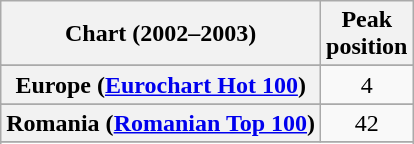<table class="wikitable sortable plainrowheaders" style="text-align:center">
<tr>
<th>Chart (2002–2003)</th>
<th>Peak<br>position</th>
</tr>
<tr>
</tr>
<tr>
</tr>
<tr>
</tr>
<tr>
<th scope="row">Europe (<a href='#'>Eurochart Hot 100</a>)</th>
<td>4</td>
</tr>
<tr>
</tr>
<tr>
</tr>
<tr>
</tr>
<tr>
</tr>
<tr>
</tr>
<tr>
</tr>
<tr>
</tr>
<tr>
<th scope="row">Romania (<a href='#'>Romanian Top 100</a>)</th>
<td>42</td>
</tr>
<tr>
</tr>
<tr>
</tr>
<tr>
</tr>
<tr>
</tr>
</table>
